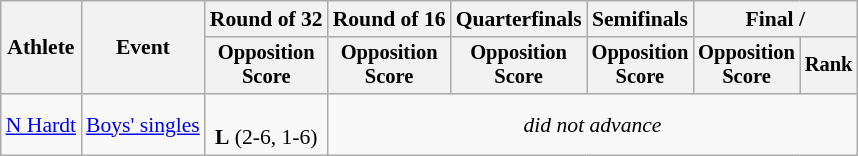<table class=wikitable style="font-size:90%">
<tr>
<th rowspan=2>Athlete</th>
<th rowspan=2>Event</th>
<th>Round of 32</th>
<th>Round of 16</th>
<th>Quarterfinals</th>
<th>Semifinals</th>
<th colspan=2>Final / </th>
</tr>
<tr style="font-size:95%">
<th>Opposition<br>Score</th>
<th>Opposition<br>Score</th>
<th>Opposition<br>Score</th>
<th>Opposition<br>Score</th>
<th>Opposition<br>Score</th>
<th>Rank</th>
</tr>
<tr align=center>
<td align=left><a href='#'>N Hardt</a></td>
<td align=left><a href='#'>Boys' singles</a></td>
<td><br> <strong>L</strong> (2-6, 1-6)</td>
<td colspan=5><em>did not advance</em></td>
</tr>
</table>
